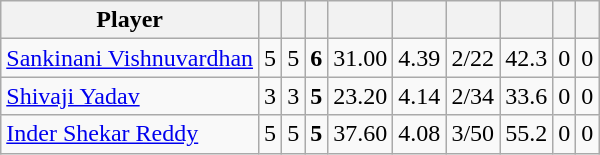<table class="wikitable sortable" style="text-align: center;">
<tr>
<th class="unsortable">Player</th>
<th></th>
<th></th>
<th></th>
<th></th>
<th></th>
<th></th>
<th></th>
<th></th>
<th></th>
</tr>
<tr>
<td style="text-align:left"><a href='#'>Sankinani Vishnuvardhan</a></td>
<td style="text-align:left">5</td>
<td>5</td>
<td><strong>6</strong></td>
<td>31.00</td>
<td>4.39</td>
<td>2/22</td>
<td>42.3</td>
<td>0</td>
<td>0</td>
</tr>
<tr>
<td style="text-align:left"><a href='#'>Shivaji Yadav</a></td>
<td style="text-align:left">3</td>
<td>3</td>
<td><strong>5</strong></td>
<td>23.20</td>
<td>4.14</td>
<td>2/34</td>
<td>33.6</td>
<td>0</td>
<td>0</td>
</tr>
<tr>
<td style="text-align:left"><a href='#'>Inder Shekar Reddy</a></td>
<td style="text-align:left">5</td>
<td>5</td>
<td><strong>5</strong></td>
<td>37.60</td>
<td>4.08</td>
<td>3/50</td>
<td>55.2</td>
<td>0</td>
<td>0</td>
</tr>
</table>
